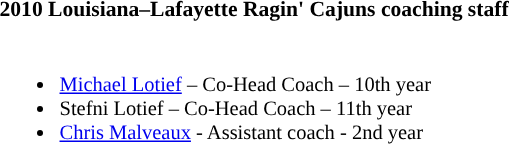<table class="toccolours" style="text-align: left; font-size:90%;">
<tr>
<th colspan="9">2010 Louisiana–Lafayette Ragin' Cajuns coaching staff</th>
</tr>
<tr>
<td style="font-size:95%; vertical-align:top;"><br><ul><li><a href='#'>Michael Lotief</a> – Co-Head Coach – 10th year</li><li>Stefni Lotief – Co-Head Coach – 11th year</li><li><a href='#'>Chris Malveaux</a> - Assistant coach - 2nd year</li></ul></td>
</tr>
</table>
